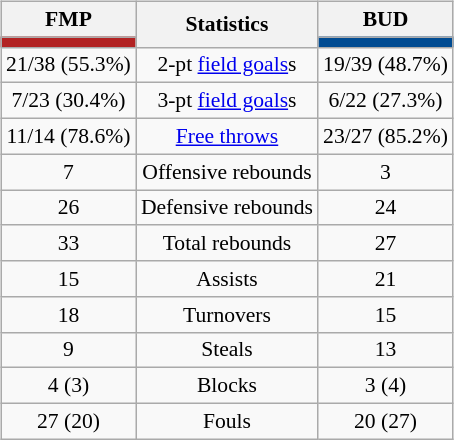<table style="width:100%;">
<tr>
<td valign=top align=right width=33%><br>













</td>
<td style="vertical-align:top; align:center; width:33%;"><br><table style="width:100%;">
<tr>
<td style="width=50%;"></td>
<td></td>
<td style="width=50%;"></td>
</tr>
</table>
<table class="wikitable" style="font-size:90%; text-align:center; margin:auto;" align=center>
<tr>
<th>FMP</th>
<th rowspan=2>Statistics</th>
<th>BUD</th>
</tr>
<tr>
<td style="background:#b22222;"></td>
<td style="background:#004B92;"></td>
</tr>
<tr>
<td>21/38 (55.3%)</td>
<td>2-pt <a href='#'>field goals</a>s</td>
<td>19/39 (48.7%)</td>
</tr>
<tr>
<td>7/23 (30.4%)</td>
<td>3-pt <a href='#'>field goals</a>s</td>
<td>6/22 (27.3%)</td>
</tr>
<tr>
<td>11/14 (78.6%)</td>
<td><a href='#'>Free throws</a></td>
<td>23/27 (85.2%)</td>
</tr>
<tr>
<td>7</td>
<td>Offensive rebounds</td>
<td>3</td>
</tr>
<tr>
<td>26</td>
<td>Defensive rebounds</td>
<td>24</td>
</tr>
<tr>
<td>33</td>
<td>Total rebounds</td>
<td>27</td>
</tr>
<tr>
<td>15</td>
<td>Assists</td>
<td>21</td>
</tr>
<tr>
<td>18</td>
<td>Turnovers</td>
<td>15</td>
</tr>
<tr>
<td>9</td>
<td>Steals</td>
<td>13</td>
</tr>
<tr>
<td>4 (3)</td>
<td>Blocks</td>
<td>3 (4)</td>
</tr>
<tr>
<td>27 (20)</td>
<td>Fouls</td>
<td>20 (27)</td>
</tr>
</table>
</td>
<td style="vertical-align:top; align:left; width:33%;"><br>













</td>
</tr>
</table>
